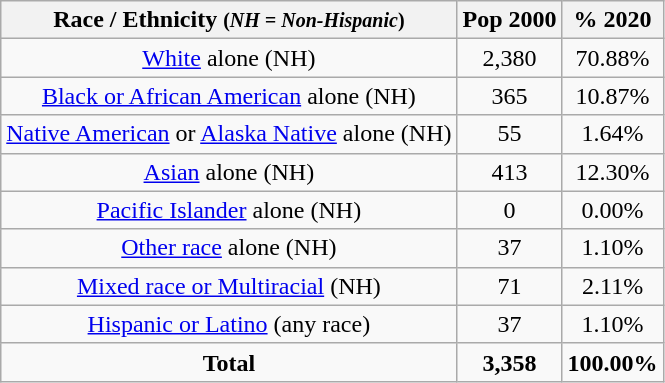<table class="wikitable" style="text-align:center;">
<tr>
<th>Race / Ethnicity <small>(<em>NH = Non-Hispanic</em>)</small></th>
<th>Pop 2000</th>
<th>% 2020</th>
</tr>
<tr>
<td><a href='#'>White</a> alone (NH)</td>
<td>2,380</td>
<td>70.88%</td>
</tr>
<tr>
<td><a href='#'>Black or African American</a> alone (NH)</td>
<td>365</td>
<td>10.87%</td>
</tr>
<tr>
<td><a href='#'>Native American</a> or <a href='#'>Alaska Native</a> alone (NH)</td>
<td>55</td>
<td>1.64%</td>
</tr>
<tr>
<td><a href='#'>Asian</a> alone (NH)</td>
<td>413</td>
<td>12.30%</td>
</tr>
<tr>
<td><a href='#'>Pacific Islander</a> alone (NH)</td>
<td>0</td>
<td>0.00%</td>
</tr>
<tr>
<td><a href='#'>Other race</a> alone (NH)</td>
<td>37</td>
<td>1.10%</td>
</tr>
<tr>
<td><a href='#'>Mixed race or Multiracial</a> (NH)</td>
<td>71</td>
<td>2.11%</td>
</tr>
<tr>
<td><a href='#'>Hispanic or Latino</a> (any race)</td>
<td>37</td>
<td>1.10%</td>
</tr>
<tr>
<td><strong>Total</strong></td>
<td><strong>3,358</strong></td>
<td><strong>100.00%</strong></td>
</tr>
</table>
